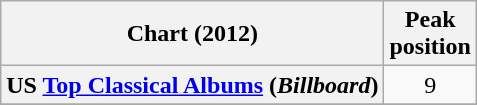<table class="wikitable sortable plainrowheaders">
<tr>
<th>Chart (2012)</th>
<th>Peak<br>position</th>
</tr>
<tr>
<th scope="row">US <a href='#'>Top Classical Albums</a> (<em>Billboard</em>)</th>
<td align="center">9</td>
</tr>
<tr>
</tr>
</table>
